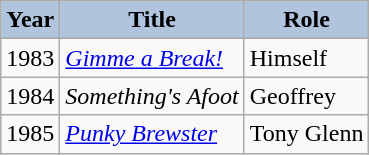<table class="wikitable">
<tr style="text-align:center;">
<th style="background:#B0C4DE;">Year</th>
<th style="background:#B0C4DE;">Title</th>
<th style="background:#B0C4DE;">Role</th>
</tr>
<tr>
<td>1983</td>
<td><em><a href='#'>Gimme a Break!</a></em></td>
<td>Himself</td>
</tr>
<tr>
<td>1984</td>
<td><em>Something's Afoot</em></td>
<td>Geoffrey</td>
</tr>
<tr>
<td>1985</td>
<td><em><a href='#'>Punky Brewster</a></em></td>
<td>Tony Glenn</td>
</tr>
</table>
